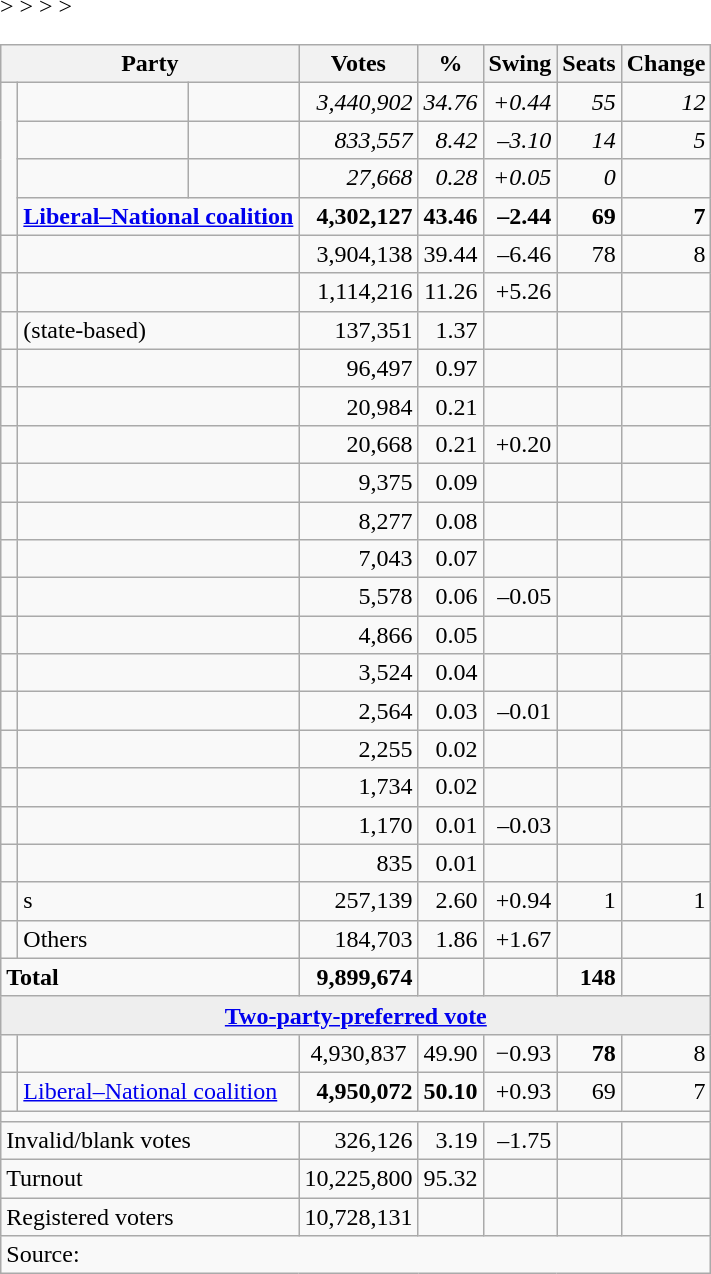<table class="wikitable">
<tr>
<th scope="col" colspan=3>Party</th>
<th scope="col">Votes</th>
<th scope="col">%</th>
<th scope="col">Swing</th>
<th scope="col">Seats</th>
<th scope="col">Change</th>
</tr>
<tr>
<td rowspan=4> </td>
<td> </td>
<td></td>
<td style="text-align:right;"><em>3,440,902</em></td>
<td style="text-align:right;"><em>34.76 </em></td>
<td style="text-align:right;"><em>+0.44</em></td>
<td style="text-align:right;"><em>55</em></td>
<td style="text-align:right;"> <em>12</em></td>
</tr>
<tr>
<td> </td>
<td></td>
<td style="text-align:right;"><em>833,557</em></td>
<td style="text-align:right;"><em>8.42</em></td>
<td style="text-align:right;"><em>–3.10</em></td>
<td style="text-align:right;"><em>14</em></td>
<td style="text-align:right;"> <em>5</em></td>
</tr>
<tr>
<td> </td>
<td></td>
<td style="text-align:right;"><em>27,668</em></td>
<td style="text-align:right;"><em>0.28</em></td>
<td style="text-align:right;"><em>+0.05</em></td>
<td style="text-align:right;"><em>0</em></td>
<td style="text-align:right;"></td>
</tr>
<tr>
<td colspan=2><strong><a href='#'>Liberal–National coalition</a></strong></td>
<td align=right><strong>4,302,127</strong></td>
<td align=right><strong>43.46</strong></td>
<td align=right><strong>–2.44</strong></td>
<td align=right><strong>69</strong></td>
<td align=right> <strong>7</strong></td>
</tr>
<tr>
<td> </td>
<td colspan=2></td>
<td style="text-align:right;">3,904,138</td>
<td style="text-align:right;">39.44</td>
<td style="text-align:right;">–6.46</td>
<td style="text-align:right;">78</td>
<td style="text-align:right;"> 8</td>
</tr>
<tr>
<td> </td>
<td colspan=2></td>
<td style="text-align:right;">1,114,216</td>
<td style="text-align:right;">11.26</td>
<td style="text-align:right;">+5.26</td>
<td style="text-align:right;"></td>
<td style="text-align:right;"></td>
</tr>
<tr>
<td> </td>
<td colspan=2> (state-based)</td>
<td style="text-align:right;">137,351</td>
<td style="text-align:right;">1.37</td>
<td style="text-align:right;"></td>
<td style="text-align:right;"></td>
<td style="text-align:right;"></td>
</tr>
<tr <noinclude>>
<td> </td>
<td colspan=2></td>
<td style="text-align:right;">96,497</td>
<td style="text-align:right;">0.97</td>
<td style="text-align:right;"></td>
<td style="text-align:right;"></td>
<td style="text-align:right;"></td>
</tr>
<tr>
<td> </td>
<td colspan=2></td>
<td style="text-align:right;">20,984</td>
<td style="text-align:right;">0.21</td>
<td style="text-align:right;"></td>
<td style="text-align:right;"></td>
<td style="text-align:right;"></td>
</tr>
<tr>
<td> </td>
<td colspan=2></td>
<td style="text-align:right;">20,668</td>
<td style="text-align:right;">0.21</td>
<td style="text-align:right;">+0.20</td>
<td style="text-align:right;"></td>
<td style="text-align:right;"></td>
</tr>
<tr>
<td> </td>
<td colspan=2></td>
<td style="text-align:right;">9,375</td>
<td style="text-align:right;">0.09</td>
<td style="text-align:right;"></td>
<td style="text-align:right;"></td>
<td style="text-align:right;"></td>
</tr>
<tr>
<td> </td>
<td colspan=2></td>
<td style="text-align:right;">8,277</td>
<td style="text-align:right;">0.08</td>
<td style="text-align:right;"></td>
<td style="text-align:right;"></td>
<td style="text-align:right;"></td>
</tr>
<tr>
<td> </td>
<td colspan=2></td>
<td style="text-align:right;">7,043</td>
<td style="text-align:right;">0.07</td>
<td style="text-align:right;"></td>
<td style="text-align:right;"></td>
<td style="text-align:right;"></td>
</tr>
<tr>
<td> </td>
<td colspan=2></td>
<td style="text-align:right;">5,578</td>
<td style="text-align:right;">0.06</td>
<td style="text-align:right;">–0.05</td>
<td style="text-align:right;"></td>
<td style="text-align:right;"></td>
</tr>
<tr>
<td> </td>
<td colspan=2></td>
<td style="text-align:right;">4,866</td>
<td style="text-align:right;">0.05</td>
<td style="text-align:right;"></td>
<td style="text-align:right;"></td>
<td style="text-align:right;"></td>
</tr>
<tr>
<td> </td>
<td colspan=2></td>
<td style="text-align:right;">3,524</td>
<td style="text-align:right;">0.04</td>
<td style="text-align:right;"></td>
<td style="text-align:right;"></td>
<td style="text-align:right;"></td>
</tr>
<tr>
<td> </td>
<td colspan=2></td>
<td style="text-align:right;">2,564</td>
<td style="text-align:right;">0.03</td>
<td style="text-align:right;">–0.01</td>
<td style="text-align:right;"></td>
<td style="text-align:right;"></td>
</tr>
<tr>
<td> </td>
<td colspan=2></td>
<td style="text-align:right;">2,255</td>
<td style="text-align:right;">0.02</td>
<td style="text-align:right;"></td>
<td style="text-align:right;"></td>
<td style="text-align:right;"></td>
</tr>
<tr>
<td> </td>
<td colspan=2></td>
<td style="text-align:right;">1,734</td>
<td style="text-align:right;">0.02</td>
<td style="text-align:right;"></td>
<td style="text-align:right;"></td>
<td style="text-align:right;"></td>
</tr>
<tr>
<td> </td>
<td colspan=2></td>
<td style="text-align:right;">1,170</td>
<td style="text-align:right;">0.01</td>
<td style="text-align:right;">–0.03</td>
<td style="text-align:right;"></td>
<td style="text-align:right;"></td>
</tr>
<tr>
<td> </td>
<td colspan=2></td>
<td style="text-align:right;">835</td>
<td style="text-align:right;">0.01</td>
<td style="text-align:right;"></td>
<td style="text-align:right;"></td>
<td style="text-align:right;"></td>
</tr>
<tr </noinclude>>
<td> </td>
<td colspan=2>s</td>
<td style="text-align:right;">257,139</td>
<td style="text-align:right;">2.60</td>
<td style="text-align:right;">+0.94</td>
<td style="text-align:right;">1</td>
<td style="text-align:right;"> 1</td>
</tr>
<tr <includeonly>>
<td> </td>
<td colspan=2>Others</td>
<td style="text-align:right;">184,703</td>
<td style="text-align:right;">1.86</td>
<td style="text-align:right;">+1.67</td>
<td style="text-align:right;"></td>
<td style="text-align:right;"></td>
</tr>
<tr </includeonly>>
<td colspan=3><strong>Total</strong></td>
<td style="text-align:right;"><strong>9,899,674</strong></td>
<td style="text-align:right;"></td>
<td style="text-align:right;"></td>
<td style="text-align:right;"><strong>148</strong></td>
<td style="text-align:right;"> </td>
</tr>
<tr>
<td colspan="10"  style="text-align:center; background:#eee;"><strong><a href='#'>Two-party-preferred vote</a></strong></td>
</tr>
<tr>
<td> </td>
<td colspan=2></td>
<td style="text-align:center;">4,930,837</td>
<td style="text-align:right;">49.90</td>
<td style="text-align:right;">−0.93</td>
<td style="text-align:right;"><strong>78</strong></td>
<td style="text-align:right;"> 8</td>
</tr>
<tr>
<td> </td>
<td colspan=2><a href='#'>Liberal–National coalition</a></td>
<td style="text-align:right;"><strong>4,950,072</strong></td>
<td style="text-align:right;"><strong>50.10</strong></td>
<td style="text-align:right;">+0.93</td>
<td style="text-align:right;">69</td>
<td style="text-align:right;"> 7</td>
</tr>
<tr>
<td colspan="8"></td>
</tr>
<tr>
<td colspan="3" style="text-align:left;">Invalid/blank votes</td>
<td align="right">326,126</td>
<td align="right">3.19</td>
<td align="right">–1.75</td>
<td></td>
<td></td>
</tr>
<tr>
<td colspan="3" style="text-align:left;">Turnout</td>
<td align="right">10,225,800</td>
<td align="right">95.32</td>
<td align="right"></td>
<td></td>
<td></td>
</tr>
<tr>
<td colspan="3" style="text-align:left;">Registered voters</td>
<td align="right">10,728,131</td>
<td></td>
<td></td>
<td></td>
<td></td>
</tr>
<tr>
<td colspan="8" align="left">Source: </td>
</tr>
</table>
